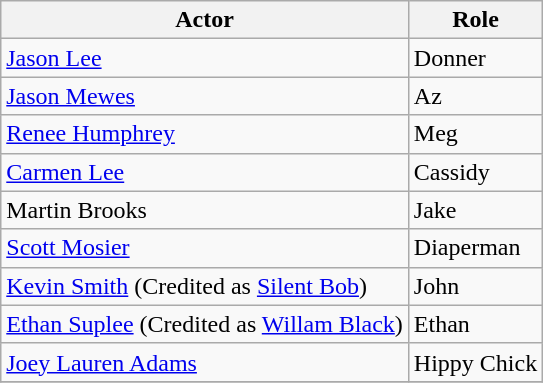<table class="wikitable sortable">
<tr>
<th>Actor</th>
<th>Role</th>
</tr>
<tr>
<td><a href='#'>Jason Lee</a></td>
<td>Donner</td>
</tr>
<tr>
<td><a href='#'>Jason Mewes</a></td>
<td>Az</td>
</tr>
<tr>
<td><a href='#'>Renee Humphrey</a></td>
<td>Meg</td>
</tr>
<tr>
<td><a href='#'>Carmen Lee</a></td>
<td>Cassidy</td>
</tr>
<tr>
<td>Martin Brooks</td>
<td>Jake</td>
</tr>
<tr>
<td><a href='#'>Scott Mosier</a></td>
<td>Diaperman</td>
</tr>
<tr>
<td><a href='#'>Kevin Smith</a> (Credited as <a href='#'>Silent Bob</a>)</td>
<td>John</td>
</tr>
<tr>
<td><a href='#'>Ethan Suplee</a> (Credited as <a href='#'>Willam Black</a>)</td>
<td>Ethan</td>
</tr>
<tr>
<td><a href='#'>Joey Lauren Adams</a></td>
<td>Hippy Chick</td>
</tr>
<tr>
</tr>
</table>
